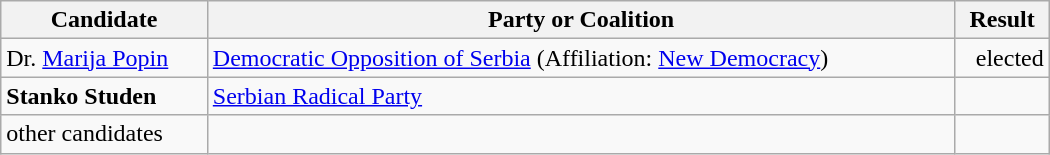<table style="width:700px;" class="wikitable">
<tr>
<th>Candidate</th>
<th>Party or Coalition</th>
<th>Result</th>
</tr>
<tr>
<td align="left">Dr. <a href='#'>Marija Popin</a></td>
<td align="left"><a href='#'>Democratic Opposition of Serbia</a> (Affiliation: <a href='#'>New Democracy</a>)</td>
<td align="right">elected</td>
</tr>
<tr>
<td align="left"><strong>Stanko Studen</strong></td>
<td align="left"><a href='#'>Serbian Radical Party</a></td>
<td align="right"></td>
</tr>
<tr>
<td align="left">other candidates</td>
<td align="left"></td>
<td align="right"></td>
</tr>
</table>
